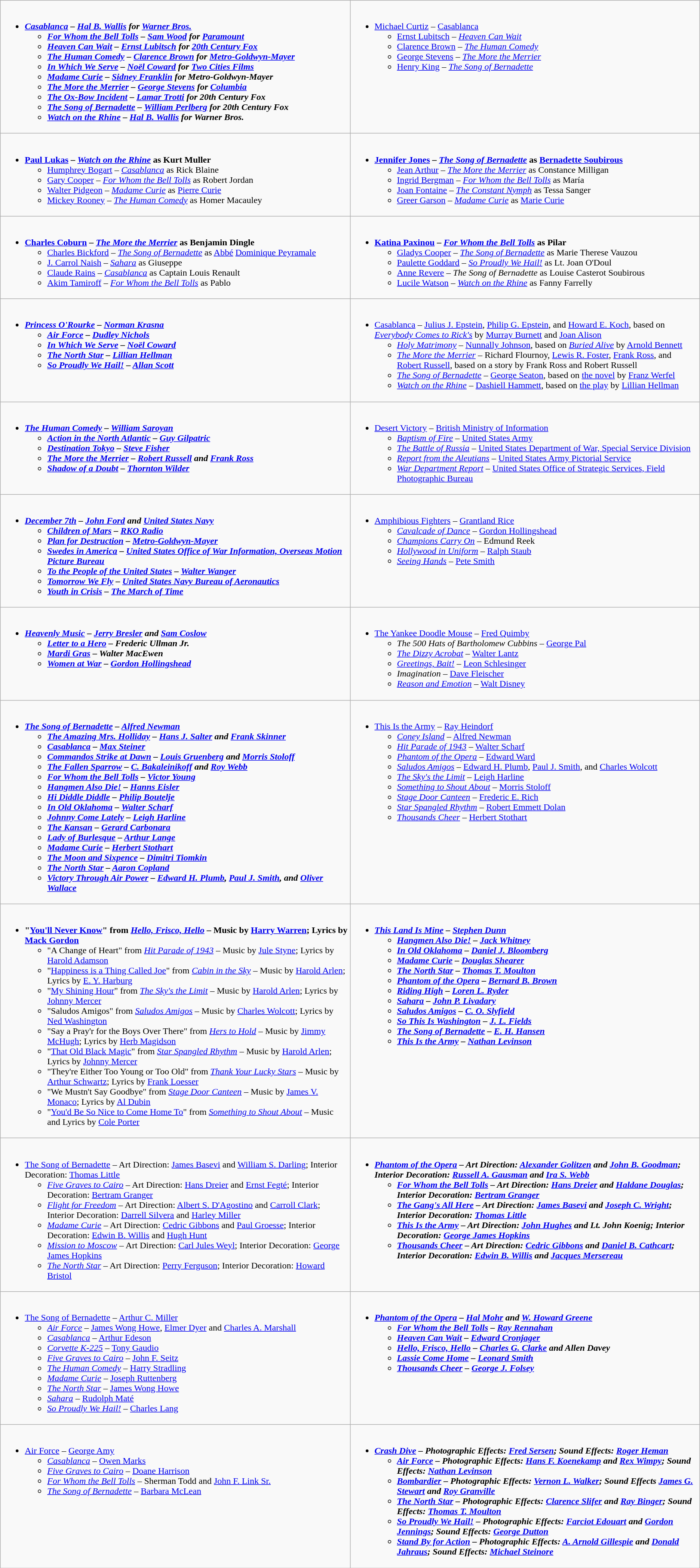<table class=wikitable>
<tr>
<td valign="top" width="50%"><br><ul><li><strong><em><a href='#'>Casablanca</a><em> – <a href='#'>Hal B. Wallis</a> for <a href='#'>Warner Bros.</a><strong><ul><li></em><a href='#'>For Whom the Bell Tolls</a><em> – <a href='#'>Sam Wood</a> for <a href='#'>Paramount</a></li><li></em><a href='#'>Heaven Can Wait</a><em> – <a href='#'>Ernst Lubitsch</a> for <a href='#'>20th Century Fox</a></li><li></em><a href='#'>The Human Comedy</a><em> – <a href='#'>Clarence Brown</a> for <a href='#'>Metro-Goldwyn-Mayer</a></li><li></em><a href='#'>In Which We Serve</a><em> – <a href='#'>Noël Coward</a> for <a href='#'>Two Cities Films</a></li><li></em><a href='#'>Madame Curie</a><em> – <a href='#'>Sidney Franklin</a> for Metro-Goldwyn-Mayer</li><li></em><a href='#'>The More the Merrier</a><em> – <a href='#'>George Stevens</a> for <a href='#'>Columbia</a></li><li></em><a href='#'>The Ox-Bow Incident</a><em> – <a href='#'>Lamar Trotti</a> for 20th Century Fox</li><li></em><a href='#'>The Song of Bernadette</a><em> – <a href='#'>William Perlberg</a> for 20th Century Fox</li><li></em><a href='#'>Watch on the Rhine</a><em> – <a href='#'>Hal B. Wallis</a> for Warner Bros.</li></ul></li></ul></td>
<td valign="top" width="50%"><br><ul><li></strong><a href='#'>Michael Curtiz</a> – </em><a href='#'>Casablanca</a></em></strong><ul><li><a href='#'>Ernst Lubitsch</a> – <em><a href='#'>Heaven Can Wait</a></em></li><li><a href='#'>Clarence Brown</a> – <em><a href='#'>The Human Comedy</a></em></li><li><a href='#'>George Stevens</a> – <em><a href='#'>The More the Merrier</a></em></li><li><a href='#'>Henry King</a> – <em><a href='#'>The Song of Bernadette</a></em></li></ul></li></ul></td>
</tr>
<tr>
<td valign="top" width="50%"><br><ul><li><strong><a href='#'>Paul Lukas</a> – <em><a href='#'>Watch on the Rhine</a></em> as Kurt Muller</strong><ul><li><a href='#'>Humphrey Bogart</a> – <em><a href='#'>Casablanca</a></em> as Rick Blaine</li><li><a href='#'>Gary Cooper</a> – <em><a href='#'>For Whom the Bell Tolls</a></em> as Robert Jordan</li><li><a href='#'>Walter Pidgeon</a> – <em><a href='#'>Madame Curie</a></em> as <a href='#'>Pierre Curie</a></li><li><a href='#'>Mickey Rooney</a> – <em><a href='#'>The Human Comedy</a></em> as Homer Macauley</li></ul></li></ul></td>
<td valign="top" width="50%"><br><ul><li><strong><a href='#'>Jennifer Jones</a> – <em><a href='#'>The Song of Bernadette</a></em> as <a href='#'>Bernadette Soubirous</a></strong><ul><li><a href='#'>Jean Arthur</a> – <em><a href='#'>The More the Merrier</a></em> as Constance Milligan</li><li><a href='#'>Ingrid Bergman</a> – <em><a href='#'>For Whom the Bell Tolls</a></em> as María</li><li><a href='#'>Joan Fontaine</a> – <em><a href='#'>The Constant Nymph</a></em> as Tessa Sanger</li><li><a href='#'>Greer Garson</a> – <em><a href='#'>Madame Curie</a></em> as <a href='#'>Marie Curie</a></li></ul></li></ul></td>
</tr>
<tr>
<td valign="top" width="50%"><br><ul><li><strong><a href='#'>Charles Coburn</a> – <em><a href='#'>The More the Merrier</a></em> as Benjamin Dingle</strong><ul><li><a href='#'>Charles Bickford</a> – <em><a href='#'>The Song of Bernadette</a></em> as <a href='#'>Abbé</a> <a href='#'>Dominique Peyramale</a></li><li><a href='#'>J. Carrol Naish</a> – <em><a href='#'>Sahara</a></em> as Giuseppe</li><li><a href='#'>Claude Rains</a> – <em><a href='#'>Casablanca</a></em> as Captain Louis Renault</li><li><a href='#'>Akim Tamiroff</a> – <em><a href='#'>For Whom the Bell Tolls</a></em> as Pablo</li></ul></li></ul></td>
<td valign="top" width="50%"><br><ul><li><strong><a href='#'>Katina Paxinou</a> – <em><a href='#'>For Whom the Bell Tolls</a></em> as Pilar</strong><ul><li><a href='#'>Gladys Cooper</a> – <em><a href='#'>The Song of Bernadette</a></em> as Marie Therese Vauzou</li><li><a href='#'>Paulette Goddard</a> – <em><a href='#'>So Proudly We Hail!</a></em> as Lt. Joan O'Doul</li><li><a href='#'>Anne Revere</a> – <em>The Song of Bernadette</em> as Louise Casterot Soubirous</li><li><a href='#'>Lucile Watson</a> – <em><a href='#'>Watch on the Rhine</a></em> as Fanny Farrelly</li></ul></li></ul></td>
</tr>
<tr>
<td valign="top" width="50%"><br><ul><li><strong><em><a href='#'>Princess O'Rourke</a><em> – <a href='#'>Norman Krasna</a><strong><ul><li></em><a href='#'>Air Force</a><em> – <a href='#'>Dudley Nichols</a></li><li></em><a href='#'>In Which We Serve</a><em> – <a href='#'>Noël Coward</a></li><li></em><a href='#'>The North Star</a><em> – <a href='#'>Lillian Hellman</a></li><li></em><a href='#'>So Proudly We Hail!</a><em> – <a href='#'>Allan Scott</a></li></ul></li></ul></td>
<td valign="top" width="50%"><br><ul><li></em></strong><a href='#'>Casablanca</a></em> – <a href='#'>Julius J. Epstein</a>, <a href='#'>Philip G. Epstein</a>, and <a href='#'>Howard E. Koch</a>, based on <em><a href='#'>Everybody Comes to Rick's</a></em> by <a href='#'>Murray Burnett</a> and <a href='#'>Joan Alison</a></strong><ul><li><em><a href='#'>Holy Matrimony</a></em> – <a href='#'>Nunnally Johnson</a>, based on <em><a href='#'>Buried Alive</a></em> by <a href='#'>Arnold Bennett</a></li><li><em><a href='#'>The More the Merrier</a></em> – Richard Flournoy, <a href='#'>Lewis R. Foster</a>, <a href='#'>Frank Ross</a>, and <a href='#'>Robert Russell</a>, based on a story by Frank Ross and Robert Russell</li><li><em><a href='#'>The Song of Bernadette</a></em> – <a href='#'>George Seaton</a>, based on <a href='#'>the novel</a> by <a href='#'>Franz Werfel</a></li><li><em><a href='#'>Watch on the Rhine</a></em> – <a href='#'>Dashiell Hammett</a>, based on <a href='#'>the play</a> by <a href='#'>Lillian Hellman</a></li></ul></li></ul></td>
</tr>
<tr>
<td valign="top" width="50%"><br><ul><li><strong><em><a href='#'>The Human Comedy</a><em> – <a href='#'>William Saroyan</a><strong><ul><li></em><a href='#'>Action in the North Atlantic</a><em> – <a href='#'>Guy Gilpatric</a></li><li></em><a href='#'>Destination Tokyo</a><em> – <a href='#'>Steve Fisher</a></li><li></em><a href='#'>The More the Merrier</a><em> – <a href='#'>Robert Russell</a> and <a href='#'>Frank Ross</a></li><li></em><a href='#'>Shadow of a Doubt</a><em> – <a href='#'>Thornton Wilder</a></li></ul></li></ul></td>
<td valign="top" width="50%"><br><ul><li></em></strong><a href='#'>Desert Victory</a></em> – <a href='#'>British Ministry of Information</a></strong><ul><li><em><a href='#'>Baptism of Fire</a></em> – <a href='#'>United States Army</a></li><li><em><a href='#'>The Battle of Russia</a></em> – <a href='#'>United States Department of War, Special Service Division</a></li><li><em><a href='#'>Report from the Aleutians</a></em> – <a href='#'>United States Army Pictorial Service</a></li><li><em><a href='#'>War Department Report</a></em> – <a href='#'>United States Office of Strategic Services, Field Photographic Bureau</a></li></ul></li></ul></td>
</tr>
<tr>
<td valign="top" width="50%"><br><ul><li><strong><em><a href='#'>December 7th</a><em> – <a href='#'>John Ford</a> and <a href='#'>United States Navy</a><strong><ul><li></em><a href='#'>Children of Mars</a><em> – <a href='#'>RKO Radio</a></li><li></em><a href='#'>Plan for Destruction</a><em> – <a href='#'>Metro-Goldwyn-Mayer</a></li><li></em><a href='#'>Swedes in America</a><em> – <a href='#'>United States Office of War Information, Overseas Motion Picture Bureau</a></li><li></em><a href='#'>To the People of the United States</a><em> – <a href='#'>Walter Wanger</a></li><li></em><a href='#'>Tomorrow We Fly</a><em> – <a href='#'>United States Navy Bureau of Aeronautics</a></li><li></em><a href='#'>Youth in Crisis</a><em> – <a href='#'>The March of Time</a></li></ul></li></ul></td>
<td valign="top" width="50%"><br><ul><li></em></strong><a href='#'>Amphibious Fighters</a></em> – <a href='#'>Grantland Rice</a></strong><ul><li><em><a href='#'>Cavalcade of Dance</a></em> – <a href='#'>Gordon Hollingshead</a></li><li><em><a href='#'>Champions Carry On</a></em> – Edmund Reek</li><li><em><a href='#'>Hollywood in Uniform</a></em> – <a href='#'>Ralph Staub</a></li><li><em><a href='#'>Seeing Hands</a></em> – <a href='#'>Pete Smith</a></li></ul></li></ul></td>
</tr>
<tr>
<td valign="top" width="50%"><br><ul><li><strong><em><a href='#'>Heavenly Music</a><em> – <a href='#'>Jerry Bresler</a> and <a href='#'>Sam Coslow</a><strong><ul><li></em><a href='#'>Letter to a Hero</a><em> – Frederic Ullman Jr.</li><li></em><a href='#'>Mardi Gras</a><em> – Walter MacEwen</li><li></em><a href='#'>Women at War</a><em> – <a href='#'>Gordon Hollingshead</a></li></ul></li></ul></td>
<td valign="top" width="50%"><br><ul><li></em></strong><a href='#'>The Yankee Doodle Mouse</a></em> – <a href='#'>Fred Quimby</a></strong><ul><li><em>The 500 Hats of Bartholomew Cubbins</em> – <a href='#'>George Pal</a></li><li><em><a href='#'>The Dizzy Acrobat</a></em> – <a href='#'>Walter Lantz</a></li><li><em><a href='#'>Greetings, Bait!</a></em> – <a href='#'>Leon Schlesinger</a></li><li><em>Imagination</em> – <a href='#'>Dave Fleischer</a></li><li><em><a href='#'>Reason and Emotion</a></em> – <a href='#'>Walt Disney</a></li></ul></li></ul></td>
</tr>
<tr>
<td valign="top" width="50%"><br><ul><li><strong><em><a href='#'>The Song of Bernadette</a><em> – <a href='#'>Alfred Newman</a><strong><ul><li></em><a href='#'>The Amazing Mrs. Holliday</a><em> – <a href='#'>Hans J. Salter</a> and <a href='#'>Frank Skinner</a></li><li></em><a href='#'>Casablanca</a><em> – <a href='#'>Max Steiner</a></li><li></em><a href='#'>Commandos Strike at Dawn</a><em> – <a href='#'>Louis Gruenberg</a> and <a href='#'>Morris Stoloff</a></li><li></em><a href='#'>The Fallen Sparrow</a><em> – <a href='#'>C. Bakaleinikoff</a> and <a href='#'>Roy Webb</a></li><li></em><a href='#'>For Whom the Bell Tolls</a><em> – <a href='#'>Victor Young</a></li><li></em><a href='#'>Hangmen Also Die!</a><em> – <a href='#'>Hanns Eisler</a></li><li></em><a href='#'>Hi Diddle Diddle</a><em> – <a href='#'>Philip Boutelje</a></li><li></em><a href='#'>In Old Oklahoma</a><em> – <a href='#'>Walter Scharf</a></li><li></em><a href='#'>Johnny Come Lately</a><em> – <a href='#'>Leigh Harline</a></li><li></em><a href='#'>The Kansan</a><em> – <a href='#'>Gerard Carbonara</a></li><li></em><a href='#'>Lady of Burlesque</a><em> – <a href='#'>Arthur Lange</a></li><li></em><a href='#'>Madame Curie</a><em> – <a href='#'>Herbert Stothart</a></li><li></em><a href='#'>The Moon and Sixpence</a><em> – <a href='#'>Dimitri Tiomkin</a></li><li></em><a href='#'>The North Star</a><em> – <a href='#'>Aaron Copland</a></li><li></em><a href='#'>Victory Through Air Power</a><em> – <a href='#'>Edward H. Plumb</a>, <a href='#'>Paul J. Smith</a>, and <a href='#'>Oliver Wallace</a></li></ul></li></ul></td>
<td valign="top" width="50%"><br><ul><li></em></strong><a href='#'>This Is the Army</a></em> – <a href='#'>Ray Heindorf</a></strong><ul><li><em><a href='#'>Coney Island</a></em> – <a href='#'>Alfred Newman</a></li><li><em><a href='#'>Hit Parade of 1943</a></em> – <a href='#'>Walter Scharf</a></li><li><em><a href='#'>Phantom of the Opera</a></em> – <a href='#'>Edward Ward</a></li><li><em><a href='#'>Saludos Amigos</a></em> – <a href='#'>Edward H. Plumb</a>, <a href='#'>Paul J. Smith</a>, and <a href='#'>Charles Wolcott</a></li><li><em><a href='#'>The Sky's the Limit</a></em> – <a href='#'>Leigh Harline</a></li><li><em><a href='#'>Something to Shout About</a></em> – <a href='#'>Morris Stoloff</a></li><li><em><a href='#'>Stage Door Canteen</a></em> – <a href='#'>Frederic E. Rich</a></li><li><em><a href='#'>Star Spangled Rhythm</a></em> – <a href='#'>Robert Emmett Dolan</a></li><li><em><a href='#'>Thousands Cheer</a></em> – <a href='#'>Herbert Stothart</a></li></ul></li></ul></td>
</tr>
<tr>
<td valign="top" width="50%"><br><ul><li><strong>"<a href='#'>You'll Never Know</a>" from <em><a href='#'>Hello, Frisco, Hello</a></em> – Music by <a href='#'>Harry Warren</a>; Lyrics by <a href='#'>Mack Gordon</a></strong><ul><li>"A Change of Heart" from <em><a href='#'>Hit Parade of 1943</a></em> – Music by <a href='#'>Jule Styne</a>; Lyrics by <a href='#'>Harold Adamson</a></li><li>"<a href='#'>Happiness is a Thing Called Joe</a>" from <em><a href='#'>Cabin in the Sky</a></em> – Music by <a href='#'>Harold Arlen</a>; Lyrics by <a href='#'>E. Y. Harburg</a></li><li>"<a href='#'>My Shining Hour</a>" from <em><a href='#'>The Sky's the Limit</a></em> – Music by <a href='#'>Harold Arlen</a>; Lyrics by <a href='#'>Johnny Mercer</a></li><li>"Saludos Amigos" from <em><a href='#'>Saludos Amigos</a></em> – Music by <a href='#'>Charles Wolcott</a>; Lyrics by <a href='#'>Ned Washington</a></li><li>"Say a Pray'r for the Boys Over There" from <em><a href='#'>Hers to Hold</a></em> – Music by <a href='#'>Jimmy McHugh</a>; Lyrics by <a href='#'>Herb Magidson</a></li><li>"<a href='#'>That Old Black Magic</a>" from <em><a href='#'>Star Spangled Rhythm</a></em> – Music by <a href='#'>Harold Arlen</a>; Lyrics by <a href='#'>Johnny Mercer</a></li><li>"They're Either Too Young or Too Old" from <em><a href='#'>Thank Your Lucky Stars</a></em> – Music by <a href='#'>Arthur Schwartz</a>; Lyrics by <a href='#'>Frank Loesser</a></li><li>"We Mustn't Say Goodbye" from <em><a href='#'>Stage Door Canteen</a></em> – Music by <a href='#'>James V. Monaco</a>; Lyrics by <a href='#'>Al Dubin</a></li><li>"<a href='#'>You'd Be So Nice to Come Home To</a>" from <em><a href='#'>Something to Shout About</a></em> – Music and Lyrics by <a href='#'>Cole Porter</a></li></ul></li></ul></td>
<td valign="top" width="50%"><br><ul><li><strong><em><a href='#'>This Land Is Mine</a><em> – <a href='#'>Stephen Dunn</a><strong><ul><li></em><a href='#'>Hangmen Also Die!</a><em> – <a href='#'>Jack Whitney</a></li><li></em><a href='#'>In Old Oklahoma</a><em> – <a href='#'>Daniel J. Bloomberg</a></li><li></em><a href='#'>Madame Curie</a><em> – <a href='#'>Douglas Shearer</a></li><li></em><a href='#'>The North Star</a><em> – <a href='#'>Thomas T. Moulton</a></li><li></em><a href='#'>Phantom of the Opera</a><em> – <a href='#'>Bernard B. Brown</a></li><li></em><a href='#'>Riding High</a><em> – <a href='#'>Loren L. Ryder</a></li><li></em><a href='#'>Sahara</a><em> – <a href='#'>John P. Livadary</a></li><li></em><a href='#'>Saludos Amigos</a><em> – <a href='#'>C. O. Slyfield</a></li><li></em><a href='#'>So This Is Washington</a><em> – <a href='#'>J. L. Fields</a></li><li></em><a href='#'>The Song of Bernadette</a><em> – <a href='#'>E. H. Hansen</a></li><li></em><a href='#'>This Is the Army</a><em> – <a href='#'>Nathan Levinson</a></li></ul></li></ul></td>
</tr>
<tr>
<td valign="top" width="50%"><br><ul><li></em></strong><a href='#'>The Song of Bernadette</a></em> – Art Direction: <a href='#'>James Basevi</a> and <a href='#'>William S. Darling</a>; Interior Decoration: <a href='#'>Thomas Little</a></strong><ul><li><em><a href='#'>Five Graves to Cairo</a></em> – Art Direction: <a href='#'>Hans Dreier</a> and <a href='#'>Ernst Fegté</a>; Interior Decoration: <a href='#'>Bertram Granger</a></li><li><em><a href='#'>Flight for Freedom</a></em> – Art Direction: <a href='#'>Albert S. D'Agostino</a> and <a href='#'>Carroll Clark</a>; Interior Decoration: <a href='#'>Darrell Silvera</a> and <a href='#'>Harley Miller</a></li><li><em><a href='#'>Madame Curie</a></em> – Art Direction: <a href='#'>Cedric Gibbons</a> and <a href='#'>Paul Groesse</a>; Interior Decoration: <a href='#'>Edwin B. Willis</a> and <a href='#'>Hugh Hunt</a></li><li><em><a href='#'>Mission to Moscow</a></em> – Art Direction: <a href='#'>Carl Jules Weyl</a>; Interior Decoration: <a href='#'>George James Hopkins</a></li><li><em><a href='#'>The North Star</a></em> – Art Direction: <a href='#'>Perry Ferguson</a>; Interior Decoration: <a href='#'>Howard Bristol</a></li></ul></li></ul></td>
<td valign="top" width="50%"><br><ul><li><strong><em><a href='#'>Phantom of the Opera</a><em> – Art Direction: <a href='#'>Alexander Golitzen</a> and <a href='#'>John B. Goodman</a>; Interior Decoration: <a href='#'>Russell A. Gausman</a> and <a href='#'>Ira S. Webb</a><strong><ul><li></em><a href='#'>For Whom the Bell Tolls</a><em> – Art Direction: <a href='#'>Hans Dreier</a> and <a href='#'>Haldane Douglas</a>; Interior Decoration: <a href='#'>Bertram Granger</a></li><li></em><a href='#'>The Gang's All Here</a><em> – Art Direction: <a href='#'>James Basevi</a> and <a href='#'>Joseph C. Wright</a>; Interior Decoration: <a href='#'>Thomas Little</a></li><li></em><a href='#'>This Is the Army</a><em> – Art Direction: <a href='#'>John Hughes</a> and Lt. John Koenig; Interior Decoration: <a href='#'>George James Hopkins</a></li><li></em><a href='#'>Thousands Cheer</a><em> – Art Direction: <a href='#'>Cedric Gibbons</a> and <a href='#'>Daniel B. Cathcart</a>; Interior Decoration: <a href='#'>Edwin B. Willis</a> and <a href='#'>Jacques Mersereau</a></li></ul></li></ul></td>
</tr>
<tr>
<td valign="top" width="50%"><br><ul><li></em></strong><a href='#'>The Song of Bernadette</a></em> – <a href='#'>Arthur C. Miller</a></strong><ul><li><em><a href='#'>Air Force</a></em> – <a href='#'>James Wong Howe</a>, <a href='#'>Elmer Dyer</a> and <a href='#'>Charles A. Marshall</a></li><li><em><a href='#'>Casablanca</a></em> – <a href='#'>Arthur Edeson</a></li><li><em><a href='#'>Corvette K-225</a></em> – <a href='#'>Tony Gaudio</a></li><li><em><a href='#'>Five Graves to Cairo</a></em> – <a href='#'>John F. Seitz</a></li><li><em><a href='#'>The Human Comedy</a></em> – <a href='#'>Harry Stradling</a></li><li><em><a href='#'>Madame Curie</a></em> – <a href='#'>Joseph Ruttenberg</a></li><li><em><a href='#'>The North Star</a></em> – <a href='#'>James Wong Howe</a></li><li><em><a href='#'>Sahara</a></em> – <a href='#'>Rudolph Maté</a></li><li><em><a href='#'>So Proudly We Hail!</a></em> – <a href='#'>Charles Lang</a></li></ul></li></ul></td>
<td valign="top" width="50%"><br><ul><li><strong><em><a href='#'>Phantom of the Opera</a><em> – <a href='#'>Hal Mohr</a> and <a href='#'>W. Howard Greene</a><strong><ul><li></em><a href='#'>For Whom the Bell Tolls</a><em> – <a href='#'>Ray Rennahan</a></li><li></em><a href='#'>Heaven Can Wait</a><em> – <a href='#'>Edward Cronjager</a></li><li></em><a href='#'>Hello, Frisco, Hello</a><em> – <a href='#'>Charles G. Clarke</a> and Allen Davey</li><li></em><a href='#'>Lassie Come Home</a><em> – <a href='#'>Leonard Smith</a></li><li></em><a href='#'>Thousands Cheer</a><em> – <a href='#'>George J. Folsey</a></li></ul></li></ul></td>
</tr>
<tr>
<td valign="top" width="50%"><br><ul><li></em></strong><a href='#'>Air Force</a></em> – <a href='#'>George Amy</a></strong><ul><li><em><a href='#'>Casablanca</a></em> – <a href='#'>Owen Marks</a></li><li><em><a href='#'>Five Graves to Cairo</a></em> – <a href='#'>Doane Harrison</a></li><li><em><a href='#'>For Whom the Bell Tolls</a></em> – Sherman Todd and <a href='#'>John F. Link Sr.</a></li><li><em><a href='#'>The Song of Bernadette</a></em> – <a href='#'>Barbara McLean</a></li></ul></li></ul></td>
<td valign="top" width="50%"><br><ul><li><strong><em><a href='#'>Crash Dive</a><em> – Photographic Effects: <a href='#'>Fred Sersen</a>; Sound Effects: <a href='#'>Roger Heman</a><strong><ul><li></em><a href='#'>Air Force</a><em> – Photographic Effects: <a href='#'>Hans F. Koenekamp</a> and <a href='#'>Rex Wimpy</a>; Sound Effects: <a href='#'>Nathan Levinson</a></li><li></em><a href='#'>Bombardier</a><em> – Photographic Effects: <a href='#'>Vernon L. Walker</a>; Sound Effects <a href='#'>James G. Stewart</a> and <a href='#'>Roy Granville</a></li><li></em><a href='#'>The North Star</a><em> – Photographic Effects: <a href='#'>Clarence Slifer</a> and <a href='#'>Ray Binger</a>; Sound Effects: <a href='#'>Thomas T. Moulton</a></li><li></em><a href='#'>So Proudly We Hail!</a><em> – Photographic Effects: <a href='#'>Farciot Edouart</a> and <a href='#'>Gordon Jennings</a>; Sound Effects: <a href='#'>George Dutton</a></li><li></em><a href='#'>Stand By for Action</a><em> – Photographic Effects: <a href='#'>A. Arnold Gillespie</a> and <a href='#'>Donald Jahraus</a>; Sound Effects: <a href='#'>Michael Steinore</a></li></ul></li></ul></td>
</tr>
</table>
